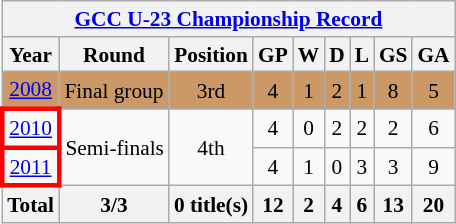<table class="wikitable" style="text-align:center; font-size:89%;">
<tr>
<th colspan=9><a href='#'>GCC U-23 Championship Record</a></th>
</tr>
<tr>
<th>Year</th>
<th>Round</th>
<th>Position</th>
<th>GP</th>
<th>W</th>
<th>D</th>
<th>L</th>
<th>GS</th>
<th>GA</th>
</tr>
<tr bgcolor="#cc9966">
<td> <a href='#'>2008</a></td>
<td>Final group</td>
<td>3rd</td>
<td>4</td>
<td>1</td>
<td>2</td>
<td>1</td>
<td>8</td>
<td>5</td>
</tr>
<tr>
<td style="border: 3px solid red"> <a href='#'>2010</a></td>
<td rowspan=2>Semi-finals</td>
<td rowspan=2>4th</td>
<td>4</td>
<td>0</td>
<td>2</td>
<td>2</td>
<td>2</td>
<td>6</td>
</tr>
<tr>
<td style="border: 3px solid red"> <a href='#'>2011</a></td>
<td>4</td>
<td>1</td>
<td>0</td>
<td>3</td>
<td>3</td>
<td>9</td>
</tr>
<tr>
<th>Total</th>
<th>3/3</th>
<th>0 title(s)</th>
<th>12</th>
<th>2</th>
<th>4</th>
<th>6</th>
<th>13</th>
<th>20</th>
</tr>
</table>
